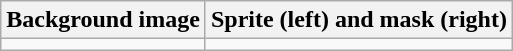<table class="wikitable">
<tr>
<th>Background image</th>
<th>Sprite (left) and mask (right)</th>
</tr>
<tr>
<td align="center"></td>
<td align="center"></td>
</tr>
</table>
